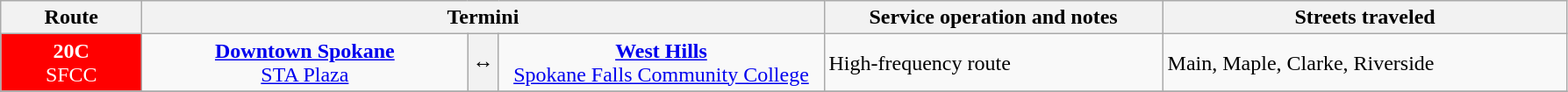<table class=wikitable style="font-size: 100%">
<tr>
<th width="100px">Route</th>
<th colspan=3>Termini</th>
<th width="250px">Service operation and notes</th>
<th width="300px">Streets traveled</th>
</tr>
<tr>
<td style="background:red; color:white" align="center" valign=center><div><strong>20C</strong><br>SFCC</div></td>
<td ! width="240px" align="center"><strong><a href='#'>Downtown Spokane</a></strong> <br><a href='#'>STA Plaza</a><br></td>
<th><span>↔</span></th>
<td ! width="240px" align="center"><strong><a href='#'>West Hills</a></strong><br><a href='#'>Spokane Falls Community College</a><br></td>
<td>High-frequency route</td>
<td>Main, Maple, Clarke, Riverside</td>
</tr>
<tr>
</tr>
</table>
